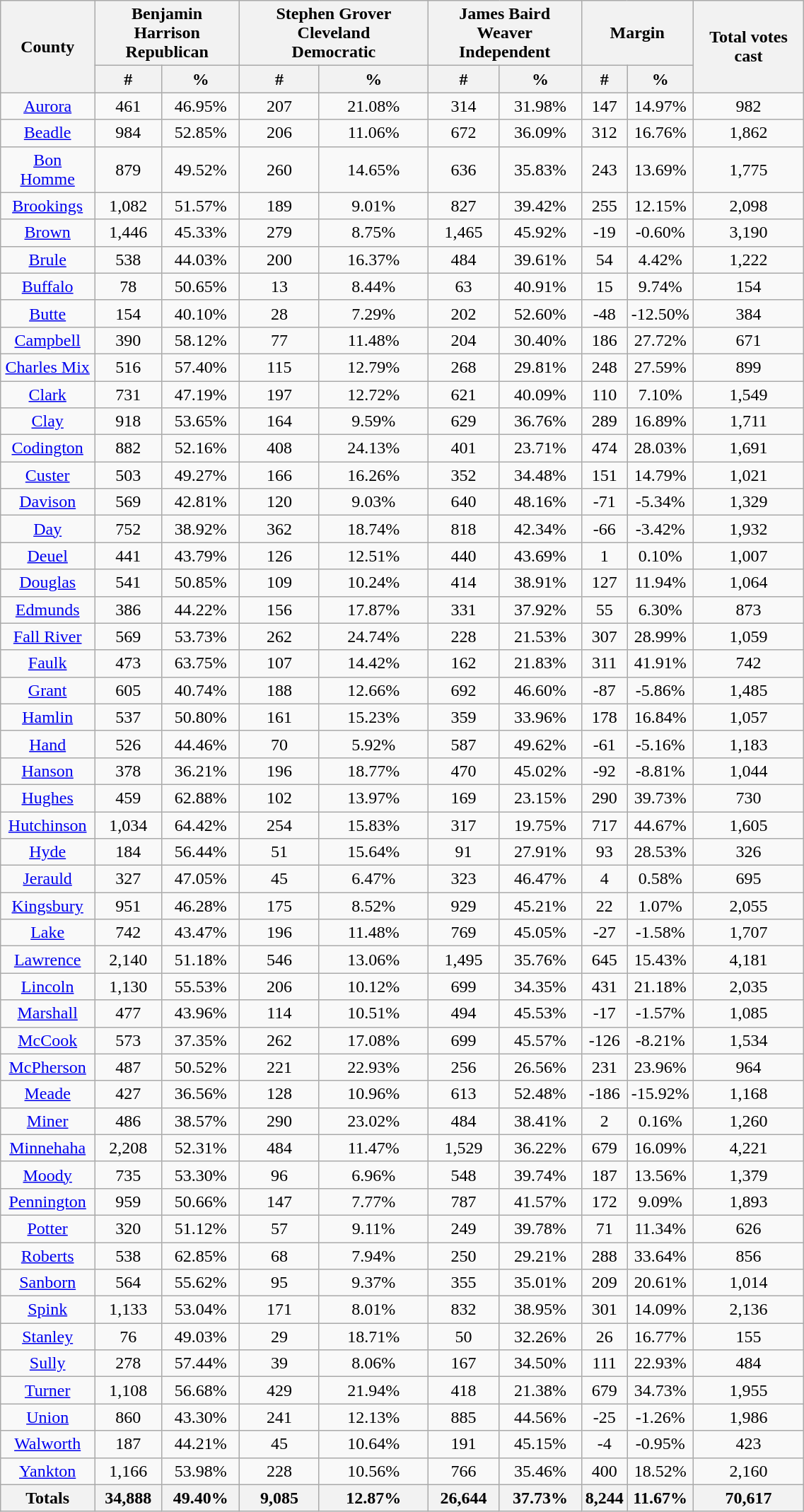<table width="60%" class="wikitable sortable">
<tr>
<th rowspan="2">County</th>
<th colspan="2">Benjamin Harrison<br>Republican</th>
<th colspan="2">Stephen Grover Cleveland<br>Democratic</th>
<th colspan="2">James Baird Weaver<br>Independent</th>
<th colspan="2">Margin</th>
<th rowspan="2">Total votes cast</th>
</tr>
<tr bgcolor="lightgrey">
<th data-sort-type="number">#</th>
<th data-sort-type="number">%</th>
<th data-sort-type="number">#</th>
<th data-sort-type="number">%</th>
<th data-sort-type="number">#</th>
<th data-sort-type="number">%</th>
<th data-sort-type="number">#</th>
<th data-sort-type="number">%</th>
</tr>
<tr style="text-align:center;">
<td><a href='#'>Aurora</a></td>
<td>461</td>
<td>46.95%</td>
<td>207</td>
<td>21.08%</td>
<td>314</td>
<td>31.98%</td>
<td>147</td>
<td>14.97%</td>
<td>982</td>
</tr>
<tr style="text-align:center;">
<td><a href='#'>Beadle</a></td>
<td>984</td>
<td>52.85%</td>
<td>206</td>
<td>11.06%</td>
<td>672</td>
<td>36.09%</td>
<td>312</td>
<td>16.76%</td>
<td>1,862</td>
</tr>
<tr style="text-align:center;">
<td><a href='#'>Bon Homme</a></td>
<td>879</td>
<td>49.52%</td>
<td>260</td>
<td>14.65%</td>
<td>636</td>
<td>35.83%</td>
<td>243</td>
<td>13.69%</td>
<td>1,775</td>
</tr>
<tr style="text-align:center;">
<td><a href='#'>Brookings</a></td>
<td>1,082</td>
<td>51.57%</td>
<td>189</td>
<td>9.01%</td>
<td>827</td>
<td>39.42%</td>
<td>255</td>
<td>12.15%</td>
<td>2,098</td>
</tr>
<tr style="text-align:center;">
<td><a href='#'>Brown</a></td>
<td>1,446</td>
<td>45.33%</td>
<td>279</td>
<td>8.75%</td>
<td>1,465</td>
<td>45.92%</td>
<td>-19</td>
<td>-0.60%</td>
<td>3,190</td>
</tr>
<tr style="text-align:center;">
<td><a href='#'>Brule</a></td>
<td>538</td>
<td>44.03%</td>
<td>200</td>
<td>16.37%</td>
<td>484</td>
<td>39.61%</td>
<td>54</td>
<td>4.42%</td>
<td>1,222</td>
</tr>
<tr style="text-align:center;">
<td><a href='#'>Buffalo</a></td>
<td>78</td>
<td>50.65%</td>
<td>13</td>
<td>8.44%</td>
<td>63</td>
<td>40.91%</td>
<td>15</td>
<td>9.74%</td>
<td>154</td>
</tr>
<tr style="text-align:center;">
<td><a href='#'>Butte</a></td>
<td>154</td>
<td>40.10%</td>
<td>28</td>
<td>7.29%</td>
<td>202</td>
<td>52.60%</td>
<td>-48</td>
<td>-12.50%</td>
<td>384</td>
</tr>
<tr style="text-align:center;">
<td><a href='#'>Campbell</a></td>
<td>390</td>
<td>58.12%</td>
<td>77</td>
<td>11.48%</td>
<td>204</td>
<td>30.40%</td>
<td>186</td>
<td>27.72%</td>
<td>671</td>
</tr>
<tr style="text-align:center;">
<td><a href='#'>Charles Mix</a></td>
<td>516</td>
<td>57.40%</td>
<td>115</td>
<td>12.79%</td>
<td>268</td>
<td>29.81%</td>
<td>248</td>
<td>27.59%</td>
<td>899</td>
</tr>
<tr style="text-align:center;">
<td><a href='#'>Clark</a></td>
<td>731</td>
<td>47.19%</td>
<td>197</td>
<td>12.72%</td>
<td>621</td>
<td>40.09%</td>
<td>110</td>
<td>7.10%</td>
<td>1,549</td>
</tr>
<tr style="text-align:center;">
<td><a href='#'>Clay</a></td>
<td>918</td>
<td>53.65%</td>
<td>164</td>
<td>9.59%</td>
<td>629</td>
<td>36.76%</td>
<td>289</td>
<td>16.89%</td>
<td>1,711</td>
</tr>
<tr style="text-align:center;">
<td><a href='#'>Codington</a></td>
<td>882</td>
<td>52.16%</td>
<td>408</td>
<td>24.13%</td>
<td>401</td>
<td>23.71%</td>
<td>474</td>
<td>28.03%</td>
<td>1,691</td>
</tr>
<tr style="text-align:center;">
<td><a href='#'>Custer</a></td>
<td>503</td>
<td>49.27%</td>
<td>166</td>
<td>16.26%</td>
<td>352</td>
<td>34.48%</td>
<td>151</td>
<td>14.79%</td>
<td>1,021</td>
</tr>
<tr style="text-align:center;">
<td><a href='#'>Davison</a></td>
<td>569</td>
<td>42.81%</td>
<td>120</td>
<td>9.03%</td>
<td>640</td>
<td>48.16%</td>
<td>-71</td>
<td>-5.34%</td>
<td>1,329</td>
</tr>
<tr style="text-align:center;">
<td><a href='#'>Day</a></td>
<td>752</td>
<td>38.92%</td>
<td>362</td>
<td>18.74%</td>
<td>818</td>
<td>42.34%</td>
<td>-66</td>
<td>-3.42%</td>
<td>1,932</td>
</tr>
<tr style="text-align:center;">
<td><a href='#'>Deuel</a></td>
<td>441</td>
<td>43.79%</td>
<td>126</td>
<td>12.51%</td>
<td>440</td>
<td>43.69%</td>
<td>1</td>
<td>0.10%</td>
<td>1,007</td>
</tr>
<tr style="text-align:center;">
<td><a href='#'>Douglas</a></td>
<td>541</td>
<td>50.85%</td>
<td>109</td>
<td>10.24%</td>
<td>414</td>
<td>38.91%</td>
<td>127</td>
<td>11.94%</td>
<td>1,064</td>
</tr>
<tr style="text-align:center;">
<td><a href='#'>Edmunds</a></td>
<td>386</td>
<td>44.22%</td>
<td>156</td>
<td>17.87%</td>
<td>331</td>
<td>37.92%</td>
<td>55</td>
<td>6.30%</td>
<td>873</td>
</tr>
<tr style="text-align:center;">
<td><a href='#'>Fall River</a></td>
<td>569</td>
<td>53.73%</td>
<td>262</td>
<td>24.74%</td>
<td>228</td>
<td>21.53%</td>
<td>307</td>
<td>28.99%</td>
<td>1,059</td>
</tr>
<tr style="text-align:center;">
<td><a href='#'>Faulk</a></td>
<td>473</td>
<td>63.75%</td>
<td>107</td>
<td>14.42%</td>
<td>162</td>
<td>21.83%</td>
<td>311</td>
<td>41.91%</td>
<td>742</td>
</tr>
<tr style="text-align:center;">
<td><a href='#'>Grant</a></td>
<td>605</td>
<td>40.74%</td>
<td>188</td>
<td>12.66%</td>
<td>692</td>
<td>46.60%</td>
<td>-87</td>
<td>-5.86%</td>
<td>1,485</td>
</tr>
<tr style="text-align:center;">
<td><a href='#'>Hamlin</a></td>
<td>537</td>
<td>50.80%</td>
<td>161</td>
<td>15.23%</td>
<td>359</td>
<td>33.96%</td>
<td>178</td>
<td>16.84%</td>
<td>1,057</td>
</tr>
<tr style="text-align:center;">
<td><a href='#'>Hand</a></td>
<td>526</td>
<td>44.46%</td>
<td>70</td>
<td>5.92%</td>
<td>587</td>
<td>49.62%</td>
<td>-61</td>
<td>-5.16%</td>
<td>1,183</td>
</tr>
<tr style="text-align:center;">
<td><a href='#'>Hanson</a></td>
<td>378</td>
<td>36.21%</td>
<td>196</td>
<td>18.77%</td>
<td>470</td>
<td>45.02%</td>
<td>-92</td>
<td>-8.81%</td>
<td>1,044</td>
</tr>
<tr style="text-align:center;">
<td><a href='#'>Hughes</a></td>
<td>459</td>
<td>62.88%</td>
<td>102</td>
<td>13.97%</td>
<td>169</td>
<td>23.15%</td>
<td>290</td>
<td>39.73%</td>
<td>730</td>
</tr>
<tr style="text-align:center;">
<td><a href='#'>Hutchinson</a></td>
<td>1,034</td>
<td>64.42%</td>
<td>254</td>
<td>15.83%</td>
<td>317</td>
<td>19.75%</td>
<td>717</td>
<td>44.67%</td>
<td>1,605</td>
</tr>
<tr style="text-align:center;">
<td><a href='#'>Hyde</a></td>
<td>184</td>
<td>56.44%</td>
<td>51</td>
<td>15.64%</td>
<td>91</td>
<td>27.91%</td>
<td>93</td>
<td>28.53%</td>
<td>326</td>
</tr>
<tr style="text-align:center;">
<td><a href='#'>Jerauld</a></td>
<td>327</td>
<td>47.05%</td>
<td>45</td>
<td>6.47%</td>
<td>323</td>
<td>46.47%</td>
<td>4</td>
<td>0.58%</td>
<td>695</td>
</tr>
<tr style="text-align:center;">
<td><a href='#'>Kingsbury</a></td>
<td>951</td>
<td>46.28%</td>
<td>175</td>
<td>8.52%</td>
<td>929</td>
<td>45.21%</td>
<td>22</td>
<td>1.07%</td>
<td>2,055</td>
</tr>
<tr style="text-align:center;">
<td><a href='#'>Lake</a></td>
<td>742</td>
<td>43.47%</td>
<td>196</td>
<td>11.48%</td>
<td>769</td>
<td>45.05%</td>
<td>-27</td>
<td>-1.58%</td>
<td>1,707</td>
</tr>
<tr style="text-align:center;">
<td><a href='#'>Lawrence</a></td>
<td>2,140</td>
<td>51.18%</td>
<td>546</td>
<td>13.06%</td>
<td>1,495</td>
<td>35.76%</td>
<td>645</td>
<td>15.43%</td>
<td>4,181</td>
</tr>
<tr style="text-align:center;">
<td><a href='#'>Lincoln</a></td>
<td>1,130</td>
<td>55.53%</td>
<td>206</td>
<td>10.12%</td>
<td>699</td>
<td>34.35%</td>
<td>431</td>
<td>21.18%</td>
<td>2,035</td>
</tr>
<tr style="text-align:center;">
<td><a href='#'>Marshall</a></td>
<td>477</td>
<td>43.96%</td>
<td>114</td>
<td>10.51%</td>
<td>494</td>
<td>45.53%</td>
<td>-17</td>
<td>-1.57%</td>
<td>1,085</td>
</tr>
<tr style="text-align:center;">
<td><a href='#'>McCook</a></td>
<td>573</td>
<td>37.35%</td>
<td>262</td>
<td>17.08%</td>
<td>699</td>
<td>45.57%</td>
<td>-126</td>
<td>-8.21%</td>
<td>1,534</td>
</tr>
<tr style="text-align:center;">
<td><a href='#'>McPherson</a></td>
<td>487</td>
<td>50.52%</td>
<td>221</td>
<td>22.93%</td>
<td>256</td>
<td>26.56%</td>
<td>231</td>
<td>23.96%</td>
<td>964</td>
</tr>
<tr style="text-align:center;">
<td><a href='#'>Meade</a></td>
<td>427</td>
<td>36.56%</td>
<td>128</td>
<td>10.96%</td>
<td>613</td>
<td>52.48%</td>
<td>-186</td>
<td>-15.92%</td>
<td>1,168</td>
</tr>
<tr style="text-align:center;">
<td><a href='#'>Miner</a></td>
<td>486</td>
<td>38.57%</td>
<td>290</td>
<td>23.02%</td>
<td>484</td>
<td>38.41%</td>
<td>2</td>
<td>0.16%</td>
<td>1,260</td>
</tr>
<tr style="text-align:center;">
<td><a href='#'>Minnehaha</a></td>
<td>2,208</td>
<td>52.31%</td>
<td>484</td>
<td>11.47%</td>
<td>1,529</td>
<td>36.22%</td>
<td>679</td>
<td>16.09%</td>
<td>4,221</td>
</tr>
<tr style="text-align:center;">
<td><a href='#'>Moody</a></td>
<td>735</td>
<td>53.30%</td>
<td>96</td>
<td>6.96%</td>
<td>548</td>
<td>39.74%</td>
<td>187</td>
<td>13.56%</td>
<td>1,379</td>
</tr>
<tr style="text-align:center;">
<td><a href='#'>Pennington</a></td>
<td>959</td>
<td>50.66%</td>
<td>147</td>
<td>7.77%</td>
<td>787</td>
<td>41.57%</td>
<td>172</td>
<td>9.09%</td>
<td>1,893</td>
</tr>
<tr style="text-align:center;">
<td><a href='#'>Potter</a></td>
<td>320</td>
<td>51.12%</td>
<td>57</td>
<td>9.11%</td>
<td>249</td>
<td>39.78%</td>
<td>71</td>
<td>11.34%</td>
<td>626</td>
</tr>
<tr style="text-align:center;">
<td><a href='#'>Roberts</a></td>
<td>538</td>
<td>62.85%</td>
<td>68</td>
<td>7.94%</td>
<td>250</td>
<td>29.21%</td>
<td>288</td>
<td>33.64%</td>
<td>856</td>
</tr>
<tr style="text-align:center;">
<td><a href='#'>Sanborn</a></td>
<td>564</td>
<td>55.62%</td>
<td>95</td>
<td>9.37%</td>
<td>355</td>
<td>35.01%</td>
<td>209</td>
<td>20.61%</td>
<td>1,014</td>
</tr>
<tr style="text-align:center;">
<td><a href='#'>Spink</a></td>
<td>1,133</td>
<td>53.04%</td>
<td>171</td>
<td>8.01%</td>
<td>832</td>
<td>38.95%</td>
<td>301</td>
<td>14.09%</td>
<td>2,136</td>
</tr>
<tr style="text-align:center;">
<td><a href='#'>Stanley</a></td>
<td>76</td>
<td>49.03%</td>
<td>29</td>
<td>18.71%</td>
<td>50</td>
<td>32.26%</td>
<td>26</td>
<td>16.77%</td>
<td>155</td>
</tr>
<tr style="text-align:center;">
<td><a href='#'>Sully</a></td>
<td>278</td>
<td>57.44%</td>
<td>39</td>
<td>8.06%</td>
<td>167</td>
<td>34.50%</td>
<td>111</td>
<td>22.93%</td>
<td>484</td>
</tr>
<tr style="text-align:center;">
<td><a href='#'>Turner</a></td>
<td>1,108</td>
<td>56.68%</td>
<td>429</td>
<td>21.94%</td>
<td>418</td>
<td>21.38%</td>
<td>679</td>
<td>34.73%</td>
<td>1,955</td>
</tr>
<tr style="text-align:center;">
<td><a href='#'>Union</a></td>
<td>860</td>
<td>43.30%</td>
<td>241</td>
<td>12.13%</td>
<td>885</td>
<td>44.56%</td>
<td>-25</td>
<td>-1.26%</td>
<td>1,986</td>
</tr>
<tr style="text-align:center;">
<td><a href='#'>Walworth</a></td>
<td>187</td>
<td>44.21%</td>
<td>45</td>
<td>10.64%</td>
<td>191</td>
<td>45.15%</td>
<td>-4</td>
<td>-0.95%</td>
<td>423</td>
</tr>
<tr style="text-align:center;">
<td><a href='#'>Yankton</a></td>
<td>1,166</td>
<td>53.98%</td>
<td>228</td>
<td>10.56%</td>
<td>766</td>
<td>35.46%</td>
<td>400</td>
<td>18.52%</td>
<td>2,160</td>
</tr>
<tr style="text-align:center;">
<th>Totals</th>
<th>34,888</th>
<th>49.40%</th>
<th>9,085</th>
<th>12.87%</th>
<th>26,644</th>
<th>37.73%</th>
<th>8,244</th>
<th>11.67%</th>
<th>70,617</th>
</tr>
</table>
